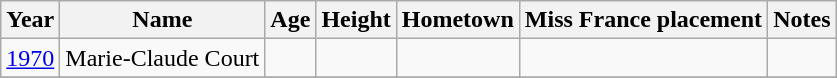<table class="wikitable sortable">
<tr>
<th>Year</th>
<th>Name</th>
<th>Age</th>
<th>Height</th>
<th>Hometown</th>
<th>Miss France placement</th>
<th>Notes</th>
</tr>
<tr>
<td><a href='#'>1970</a></td>
<td>Marie-Claude Court</td>
<td></td>
<td></td>
<td></td>
<td></td>
<td></td>
</tr>
<tr>
</tr>
</table>
